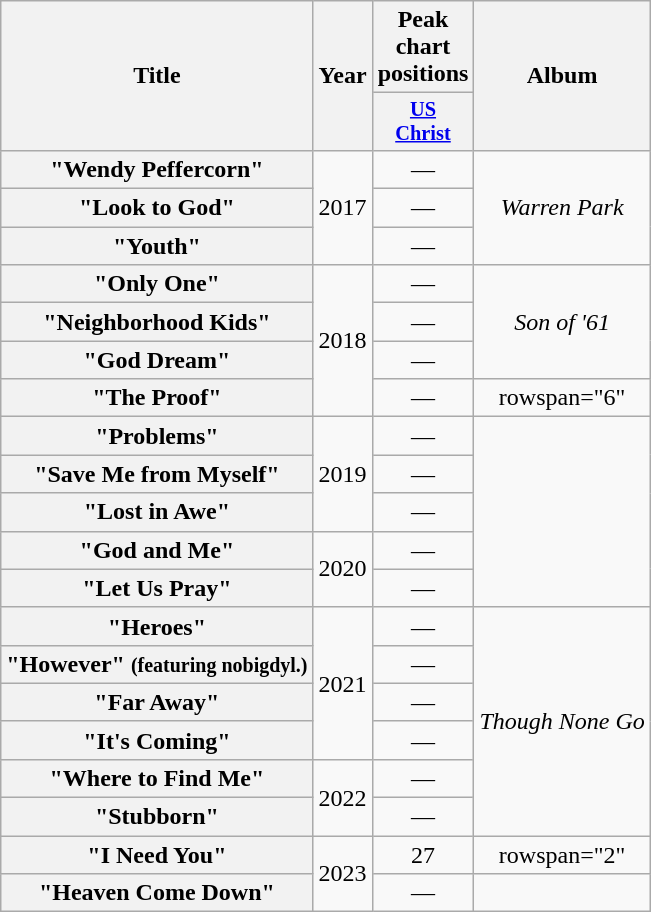<table class="wikitable plainrowheaders" style="text-align:center;">
<tr>
<th scope="col" rowspan="2">Title</th>
<th scope="col" rowspan="2">Year</th>
<th scope="col" colspan="1">Peak chart positions</th>
<th scope="col" rowspan="2">Album</th>
</tr>
<tr>
<th scope="col" style="width:3em;font-size:85%;"><a href='#'>US<br>Christ</a><br></th>
</tr>
<tr>
<th scope="row">"Wendy Peffercorn"</th>
<td rowspan="3">2017</td>
<td>—</td>
<td rowspan="3"><em>Warren Park</em></td>
</tr>
<tr>
<th scope="row">"Look to God"</th>
<td>—</td>
</tr>
<tr>
<th scope="row">"Youth"</th>
<td>—</td>
</tr>
<tr>
<th scope="row">"Only One"</th>
<td rowspan="4">2018</td>
<td>—</td>
<td rowspan="3"><em>Son of '61</em></td>
</tr>
<tr>
<th scope="row">"Neighborhood Kids"</th>
<td>—</td>
</tr>
<tr>
<th scope="row">"God Dream"</th>
<td>—</td>
</tr>
<tr>
<th scope="row">"The Proof"</th>
<td>—</td>
<td>rowspan="6" </td>
</tr>
<tr>
<th scope="row">"Problems"</th>
<td rowspan="3">2019</td>
<td>—</td>
</tr>
<tr>
<th scope="row">"Save Me from Myself"</th>
<td>—</td>
</tr>
<tr>
<th scope="row">"Lost in Awe"</th>
<td>—</td>
</tr>
<tr>
<th scope="row">"God and Me"</th>
<td rowspan="2">2020</td>
<td>—</td>
</tr>
<tr>
<th scope="row">"Let Us Pray"</th>
<td>—</td>
</tr>
<tr>
<th scope="row">"Heroes"</th>
<td rowspan="4">2021</td>
<td>—</td>
<td rowspan="6"><em>Though None Go</em></td>
</tr>
<tr>
<th scope="row">"However" <small>(featuring nobigdyl.)</small></th>
<td>—</td>
</tr>
<tr>
<th scope="row">"Far Away"</th>
<td>—</td>
</tr>
<tr>
<th scope="row">"It's Coming"</th>
<td>—</td>
</tr>
<tr>
<th scope="row">"Where to Find Me"</th>
<td rowspan="2">2022</td>
<td>—</td>
</tr>
<tr>
<th scope="row">"Stubborn"</th>
<td>—</td>
</tr>
<tr>
<th scope="row">"I Need You"</th>
<td rowspan="2">2023</td>
<td>27</td>
<td>rowspan="2" </td>
</tr>
<tr>
<th scope="row">"Heaven Come Down"</th>
<td>—</td>
</tr>
</table>
